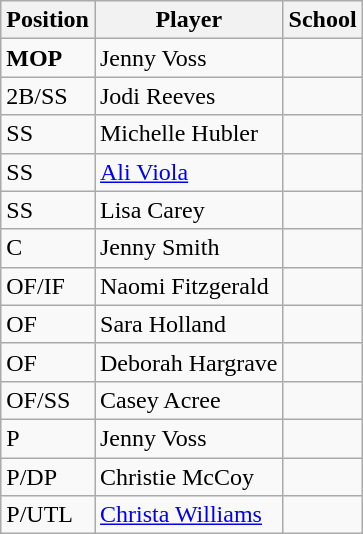<table class="wikitable">
<tr>
<th>Position</th>
<th>Player</th>
<th>School</th>
</tr>
<tr>
<td><strong>MOP</strong></td>
<td>Jenny Voss</td>
<td></td>
</tr>
<tr>
<td>2B/SS</td>
<td>Jodi Reeves</td>
<td></td>
</tr>
<tr>
<td>SS</td>
<td>Michelle Hubler</td>
<td></td>
</tr>
<tr>
<td>SS</td>
<td><a href='#'>Ali Viola</a></td>
<td></td>
</tr>
<tr>
<td>SS</td>
<td>Lisa Carey</td>
<td></td>
</tr>
<tr>
<td>C</td>
<td>Jenny Smith</td>
<td></td>
</tr>
<tr>
<td>OF/IF</td>
<td>Naomi Fitzgerald</td>
<td></td>
</tr>
<tr>
<td>OF</td>
<td>Sara Holland</td>
<td></td>
</tr>
<tr>
<td>OF</td>
<td>Deborah Hargrave</td>
<td></td>
</tr>
<tr>
<td>OF/SS</td>
<td>Casey Acree</td>
<td></td>
</tr>
<tr>
<td>P</td>
<td>Jenny Voss</td>
<td></td>
</tr>
<tr>
<td>P/DP</td>
<td>Christie McCoy</td>
<td></td>
</tr>
<tr>
<td>P/UTL</td>
<td><a href='#'>Christa Williams</a></td>
<td></td>
</tr>
</table>
